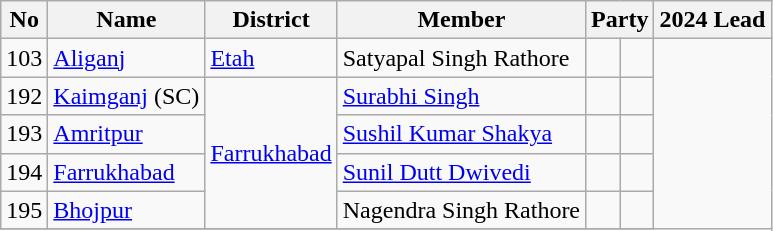<table class="wikitable sortable">
<tr>
<th>No</th>
<th>Name</th>
<th>District</th>
<th>Member</th>
<th colspan="2">Party</th>
<th colspan="2">2024 Lead</th>
</tr>
<tr>
<td>103</td>
<td><a href='#'>Aliganj</a></td>
<td><a href='#'>Etah</a></td>
<td>Satyapal Singh Rathore</td>
<td></td>
<td></td>
</tr>
<tr>
<td>192</td>
<td><a href='#'>Kaimganj</a> (SC)</td>
<td rowspan="4"><a href='#'>Farrukhabad</a></td>
<td><a href='#'>Surabhi Singh</a></td>
<td></td>
<td></td>
</tr>
<tr>
<td>193</td>
<td><a href='#'>Amritpur</a></td>
<td><a href='#'>Sushil Kumar Shakya</a></td>
<td></td>
<td></td>
</tr>
<tr>
<td>194</td>
<td><a href='#'>Farrukhabad</a></td>
<td><a href='#'>Sunil Dutt Dwivedi</a></td>
<td></td>
<td></td>
</tr>
<tr>
<td>195</td>
<td><a href='#'>Bhojpur</a></td>
<td>Nagendra Singh Rathore</td>
<td></td>
<td></td>
</tr>
<tr>
</tr>
</table>
